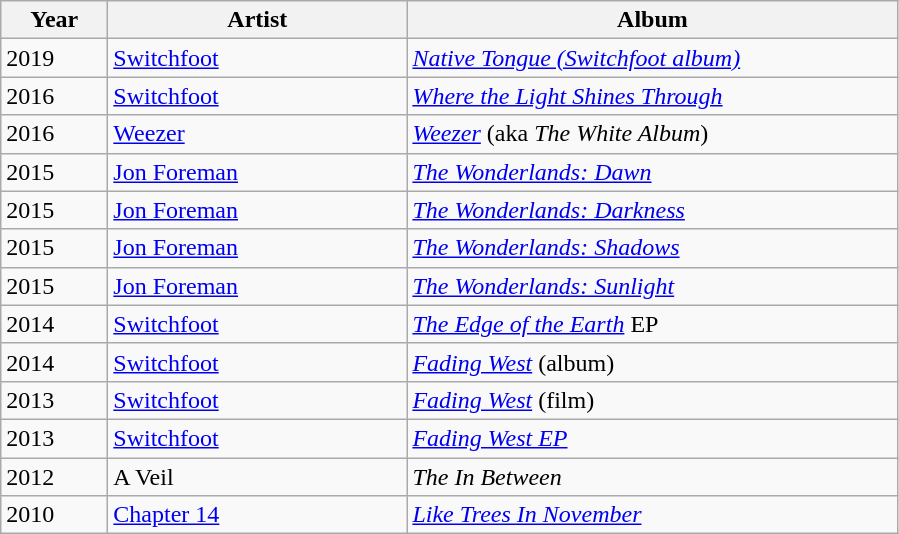<table class="wikitable">
<tr>
<th scope="col" style="width:4em;">Year</th>
<th scope="col" style="width:12em;">Artist</th>
<th scope="col" style="width:20em;">Album</th>
</tr>
<tr>
<td>2019</td>
<td><a href='#'>Switchfoot</a></td>
<td><em><a href='#'>Native Tongue (Switchfoot album)</a></em></td>
</tr>
<tr>
<td>2016</td>
<td><a href='#'>Switchfoot</a></td>
<td><em><a href='#'>Where the Light Shines Through</a></em></td>
</tr>
<tr>
<td>2016</td>
<td><a href='#'>Weezer</a></td>
<td><em><a href='#'>Weezer</a></em> (aka <em>The White Album</em>)</td>
</tr>
<tr>
<td>2015</td>
<td><a href='#'>Jon Foreman</a></td>
<td><em><a href='#'>The Wonderlands: Dawn</a></em></td>
</tr>
<tr>
<td>2015</td>
<td><a href='#'>Jon Foreman</a></td>
<td><em><a href='#'>The Wonderlands: Darkness</a></em></td>
</tr>
<tr>
<td>2015</td>
<td><a href='#'>Jon Foreman</a></td>
<td><em><a href='#'>The Wonderlands: Shadows</a></em></td>
</tr>
<tr>
<td>2015</td>
<td><a href='#'>Jon Foreman</a></td>
<td><em><a href='#'>The Wonderlands: Sunlight</a></em></td>
</tr>
<tr>
<td>2014</td>
<td><a href='#'>Switchfoot</a></td>
<td><em><a href='#'>The Edge of the Earth</a></em> EP</td>
</tr>
<tr>
<td>2014</td>
<td><a href='#'>Switchfoot</a></td>
<td><em><a href='#'>Fading West</a></em> (album)</td>
</tr>
<tr>
<td>2013</td>
<td><a href='#'>Switchfoot</a></td>
<td><em><a href='#'>Fading West</a></em> (film)</td>
</tr>
<tr>
<td>2013</td>
<td><a href='#'>Switchfoot</a></td>
<td><em><a href='#'>Fading West EP</a></em></td>
</tr>
<tr>
<td>2012</td>
<td>A Veil</td>
<td><em>The In Between</em></td>
</tr>
<tr>
<td>2010</td>
<td><a href='#'>Chapter 14</a></td>
<td><em><a href='#'>Like Trees In November</a></em></td>
</tr>
</table>
